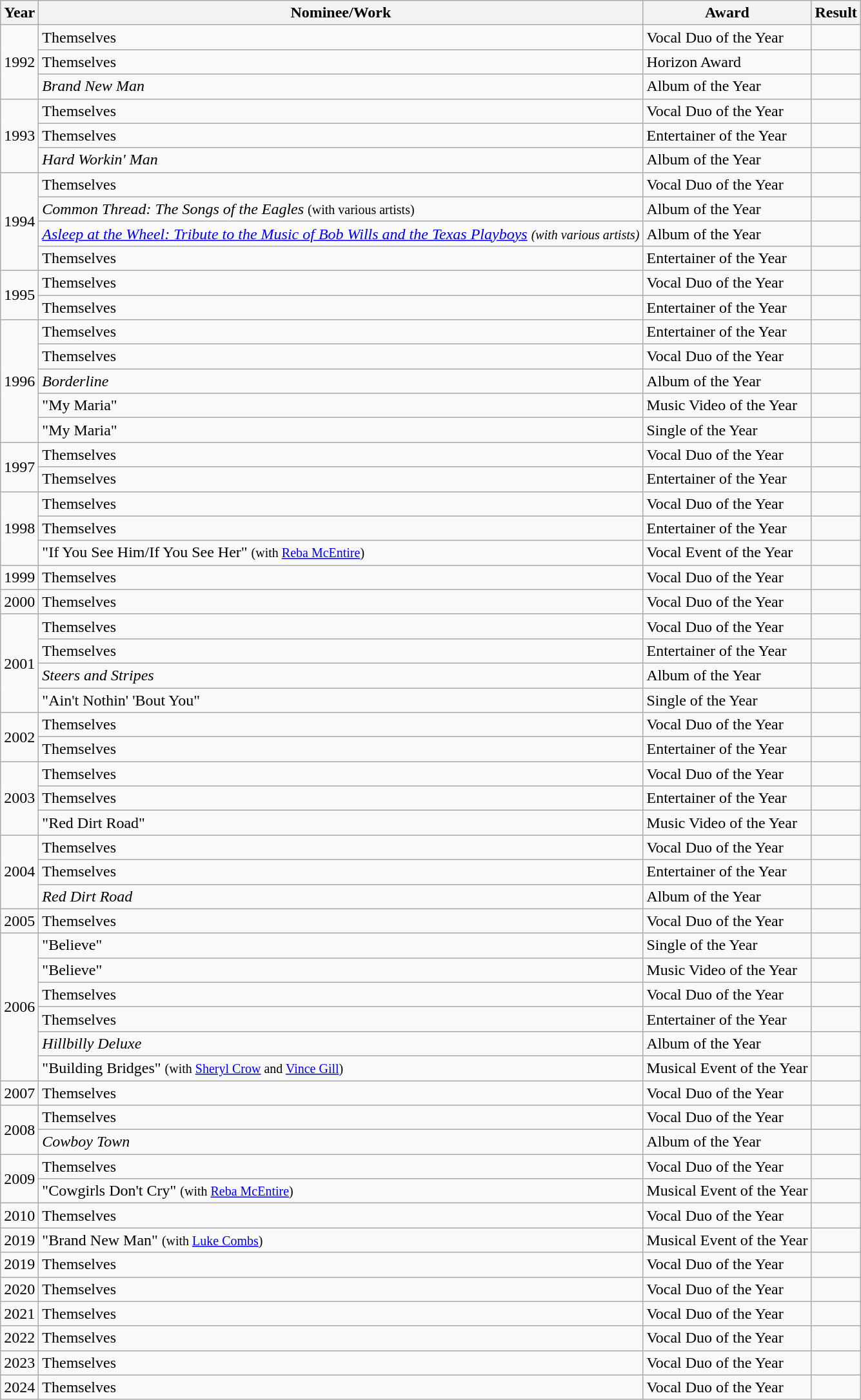<table class="wikitable">
<tr>
<th>Year</th>
<th>Nominee/Work</th>
<th>Award</th>
<th>Result</th>
</tr>
<tr>
<td rowspan=3>1992</td>
<td>Themselves</td>
<td>Vocal Duo of the Year</td>
<td></td>
</tr>
<tr>
<td>Themselves</td>
<td>Horizon Award</td>
<td></td>
</tr>
<tr>
<td><em>Brand New Man</em></td>
<td>Album of the Year</td>
<td></td>
</tr>
<tr>
<td rowspan=3>1993</td>
<td>Themselves</td>
<td>Vocal Duo of the Year</td>
<td></td>
</tr>
<tr>
<td>Themselves</td>
<td>Entertainer of the Year</td>
<td></td>
</tr>
<tr>
<td><em>Hard Workin' Man</em></td>
<td>Album of the Year</td>
<td></td>
</tr>
<tr>
<td rowspan="4">1994</td>
<td>Themselves</td>
<td>Vocal Duo of the Year</td>
<td></td>
</tr>
<tr>
<td><em>Common Thread: The Songs of the Eagles</em> <small>(with various artists)</small></td>
<td>Album of the Year</td>
<td></td>
</tr>
<tr>
<td><a href='#'><em>Asleep at the Wheel: Tribute to the Music of Bob Wills and the Texas Playboys</em></a> <em><small>(with various artists)</small></em></td>
<td>Album of the Year</td>
<td></td>
</tr>
<tr>
<td>Themselves</td>
<td>Entertainer of the Year</td>
<td></td>
</tr>
<tr>
<td rowspan=2>1995</td>
<td>Themselves</td>
<td>Vocal Duo of the Year</td>
<td></td>
</tr>
<tr>
<td>Themselves</td>
<td>Entertainer of the Year</td>
<td></td>
</tr>
<tr>
<td rowspan="5">1996</td>
<td>Themselves</td>
<td>Entertainer of the Year</td>
<td></td>
</tr>
<tr>
<td>Themselves</td>
<td>Vocal Duo of the Year</td>
<td></td>
</tr>
<tr>
<td><em>Borderline</em></td>
<td>Album of the Year</td>
<td></td>
</tr>
<tr>
<td>"My Maria"</td>
<td>Music Video of the Year</td>
<td></td>
</tr>
<tr>
<td>"My Maria"</td>
<td>Single of the Year</td>
<td></td>
</tr>
<tr>
<td rowspan=2>1997</td>
<td>Themselves</td>
<td>Vocal Duo of the Year</td>
<td></td>
</tr>
<tr>
<td>Themselves</td>
<td>Entertainer of the Year</td>
<td></td>
</tr>
<tr>
<td rowspan=3>1998</td>
<td>Themselves</td>
<td>Vocal Duo of the Year</td>
<td></td>
</tr>
<tr>
<td>Themselves</td>
<td>Entertainer of the Year</td>
<td></td>
</tr>
<tr>
<td>"If You See Him/If You See Her" <small>(with <a href='#'>Reba McEntire</a>)</small></td>
<td>Vocal Event of the Year</td>
<td></td>
</tr>
<tr>
<td>1999</td>
<td>Themselves</td>
<td>Vocal Duo of the Year</td>
<td></td>
</tr>
<tr>
<td>2000</td>
<td>Themselves</td>
<td>Vocal Duo of the Year</td>
<td></td>
</tr>
<tr>
<td rowspan=4>2001</td>
<td>Themselves</td>
<td>Vocal Duo of the Year</td>
<td></td>
</tr>
<tr>
<td>Themselves</td>
<td>Entertainer of the Year</td>
<td></td>
</tr>
<tr>
<td><em>Steers and Stripes</em></td>
<td>Album of the Year</td>
<td></td>
</tr>
<tr>
<td>"Ain't Nothin' 'Bout You"</td>
<td>Single of the Year</td>
<td></td>
</tr>
<tr>
<td rowspan=2>2002</td>
<td>Themselves</td>
<td>Vocal Duo of the Year</td>
<td></td>
</tr>
<tr>
<td>Themselves</td>
<td>Entertainer of the Year</td>
<td></td>
</tr>
<tr>
<td rowspan=3>2003</td>
<td>Themselves</td>
<td>Vocal Duo of the Year</td>
<td></td>
</tr>
<tr>
<td>Themselves</td>
<td>Entertainer of the Year</td>
<td></td>
</tr>
<tr>
<td>"Red Dirt Road"</td>
<td>Music Video of the Year</td>
<td></td>
</tr>
<tr>
<td rowspan=3>2004</td>
<td>Themselves</td>
<td>Vocal Duo of the Year</td>
<td></td>
</tr>
<tr>
<td>Themselves</td>
<td>Entertainer of the Year</td>
<td></td>
</tr>
<tr>
<td><em>Red Dirt Road</em></td>
<td>Album of the Year</td>
<td></td>
</tr>
<tr>
<td>2005</td>
<td>Themselves</td>
<td>Vocal Duo of the Year</td>
<td></td>
</tr>
<tr>
<td rowspan="6">2006</td>
<td>"Believe"</td>
<td>Single of the Year</td>
<td></td>
</tr>
<tr>
<td>"Believe"</td>
<td>Music Video of the Year</td>
<td></td>
</tr>
<tr>
<td>Themselves</td>
<td>Vocal Duo of the Year</td>
<td></td>
</tr>
<tr>
<td>Themselves</td>
<td>Entertainer of the Year</td>
<td></td>
</tr>
<tr>
<td><em>Hillbilly Deluxe</em></td>
<td>Album of the Year</td>
<td></td>
</tr>
<tr>
<td>"Building Bridges" <small>(with <a href='#'>Sheryl Crow</a> and <a href='#'>Vince Gill</a>)</small></td>
<td>Musical Event of the Year</td>
<td></td>
</tr>
<tr>
<td>2007</td>
<td>Themselves</td>
<td>Vocal Duo of the Year</td>
<td></td>
</tr>
<tr>
<td rowspan=2>2008</td>
<td>Themselves</td>
<td>Vocal Duo of the Year</td>
<td></td>
</tr>
<tr>
<td><em>Cowboy Town</em></td>
<td>Album of the Year</td>
<td></td>
</tr>
<tr>
<td rowspan=2>2009</td>
<td>Themselves</td>
<td>Vocal Duo of the Year</td>
<td></td>
</tr>
<tr>
<td>"Cowgirls Don't Cry" <small>(with <a href='#'>Reba McEntire</a>)</small></td>
<td>Musical Event of the Year</td>
<td></td>
</tr>
<tr>
<td>2010</td>
<td>Themselves</td>
<td>Vocal Duo of the Year</td>
<td></td>
</tr>
<tr>
<td>2019</td>
<td>"Brand New Man" <small>(with <a href='#'>Luke Combs</a>)</small></td>
<td>Musical Event of the Year</td>
<td></td>
</tr>
<tr>
<td>2019</td>
<td>Themselves</td>
<td>Vocal Duo of the Year</td>
<td></td>
</tr>
<tr>
<td>2020</td>
<td>Themselves</td>
<td>Vocal Duo of the Year</td>
<td></td>
</tr>
<tr>
<td>2021</td>
<td>Themselves</td>
<td>Vocal Duo of the Year</td>
<td></td>
</tr>
<tr>
<td>2022</td>
<td>Themselves</td>
<td>Vocal Duo of the Year</td>
<td></td>
</tr>
<tr>
<td>2023</td>
<td>Themselves</td>
<td>Vocal Duo of the Year</td>
<td></td>
</tr>
<tr>
<td>2024</td>
<td>Themselves</td>
<td>Vocal Duo of the Year</td>
<td></td>
</tr>
</table>
